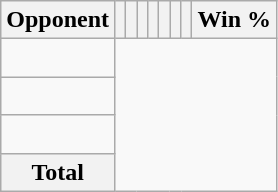<table class="wikitable sortable collapsible collapsed" style="text-align: center;">
<tr>
<th>Opponent</th>
<th></th>
<th></th>
<th></th>
<th></th>
<th></th>
<th></th>
<th></th>
<th>Win %</th>
</tr>
<tr>
<td align="left"><br></td>
</tr>
<tr>
<td align="left"><br></td>
</tr>
<tr>
<td align="left"><br></td>
</tr>
<tr class="sortbottom">
<th>Total<br></th>
</tr>
</table>
